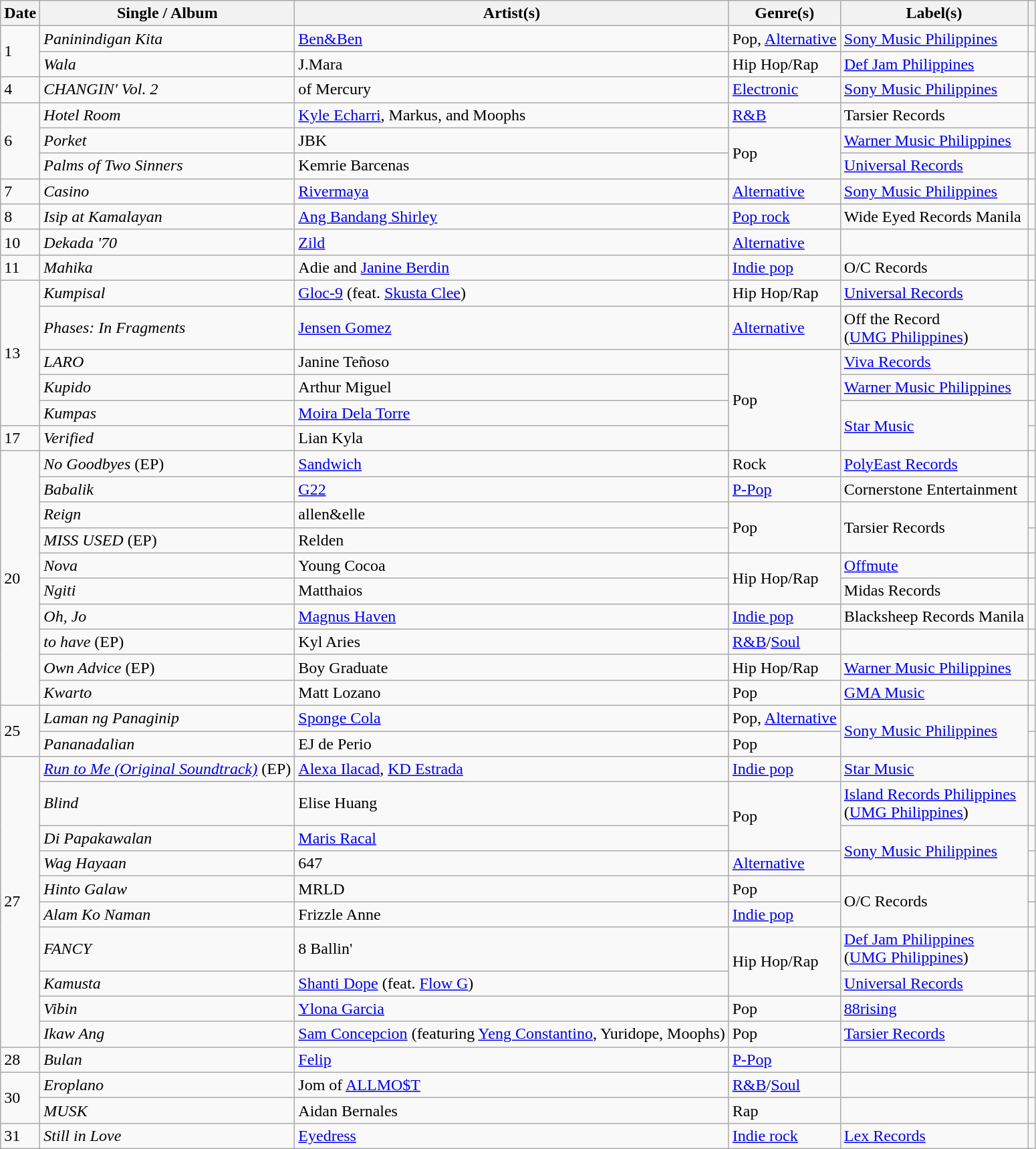<table class="wikitable">
<tr>
<th>Date</th>
<th>Single / Album</th>
<th>Artist(s)</th>
<th>Genre(s)</th>
<th>Label(s)</th>
<th></th>
</tr>
<tr>
<td rowspan="2">1</td>
<td><em>Paninindigan Kita</em></td>
<td><a href='#'>Ben&Ben</a></td>
<td>Pop, <a href='#'>Alternative</a></td>
<td><a href='#'>Sony Music Philippines</a></td>
<td></td>
</tr>
<tr>
<td><em>Wala</em></td>
<td>J.Mara</td>
<td>Hip Hop/Rap</td>
<td><a href='#'>Def Jam Philippines</a></td>
<td></td>
</tr>
<tr>
<td>4</td>
<td><em>CHANGIN' Vol. 2</em></td>
<td>of Mercury</td>
<td><a href='#'>Electronic</a></td>
<td><a href='#'>Sony Music Philippines</a></td>
</tr>
<tr>
<td rowspan="3">6</td>
<td><em>Hotel Room</em></td>
<td><a href='#'>Kyle Echarri</a>, Markus, and Moophs</td>
<td><a href='#'>R&B</a></td>
<td>Tarsier Records</td>
<td></td>
</tr>
<tr>
<td><em>Porket</em></td>
<td>JBK</td>
<td rowspan="2">Pop</td>
<td><a href='#'>Warner Music Philippines</a></td>
<td></td>
</tr>
<tr>
<td><em>Palms of Two Sinners</em></td>
<td>Kemrie Barcenas</td>
<td><a href='#'>Universal Records</a></td>
<td></td>
</tr>
<tr>
<td>7</td>
<td><em>Casino</em></td>
<td><a href='#'>Rivermaya</a></td>
<td><a href='#'>Alternative</a></td>
<td><a href='#'>Sony Music Philippines</a></td>
<td></td>
</tr>
<tr>
<td>8</td>
<td><em>Isip at Kamalayan</em></td>
<td><a href='#'>Ang Bandang Shirley</a></td>
<td><a href='#'>Pop rock</a></td>
<td>Wide Eyed Records Manila</td>
<td></td>
</tr>
<tr>
<td>10</td>
<td><em>Dekada '70</em> </td>
<td><a href='#'>Zild</a></td>
<td><a href='#'>Alternative</a></td>
<td></td>
<td></td>
</tr>
<tr>
<td>11</td>
<td><em>Mahika</em></td>
<td>Adie and <a href='#'>Janine Berdin</a></td>
<td><a href='#'>Indie pop</a></td>
<td>O/C Records</td>
<td></td>
</tr>
<tr>
<td rowspan=5>13</td>
<td><em>Kumpisal</em></td>
<td><a href='#'>Gloc-9</a> (feat. <a href='#'>Skusta Clee</a>)</td>
<td>Hip Hop/Rap</td>
<td><a href='#'>Universal Records</a></td>
<td></td>
</tr>
<tr>
<td><em>Phases: In Fragments</em></td>
<td><a href='#'>Jensen Gomez</a></td>
<td><a href='#'>Alternative</a></td>
<td>Off the Record<br>(<a href='#'>UMG Philippines</a>)</td>
<td></td>
</tr>
<tr>
<td><em>LARO</em></td>
<td>Janine Teñoso</td>
<td rowspan=4>Pop</td>
<td><a href='#'>Viva Records</a></td>
<td></td>
</tr>
<tr>
<td><em>Kupido</em></td>
<td>Arthur Miguel</td>
<td><a href='#'>Warner Music Philippines</a></td>
<td></td>
</tr>
<tr>
<td><em>Kumpas</em></td>
<td><a href='#'>Moira Dela Torre</a></td>
<td rowspan="2"><a href='#'>Star Music</a></td>
<td></td>
</tr>
<tr>
<td>17</td>
<td><em>Verified</em></td>
<td>Lian Kyla</td>
<td></td>
</tr>
<tr>
<td rowspan="10">20</td>
<td><em>No Goodbyes</em> (EP)</td>
<td><a href='#'>Sandwich</a></td>
<td>Rock</td>
<td><a href='#'>PolyEast Records</a></td>
<td></td>
</tr>
<tr>
<td><em>Babalik</em></td>
<td><a href='#'>G22</a></td>
<td><a href='#'>P-Pop</a></td>
<td>Cornerstone Entertainment</td>
<td></td>
</tr>
<tr>
<td><em>Reign</em></td>
<td>allen&elle</td>
<td rowspan="2">Pop</td>
<td rowspan="2">Tarsier Records</td>
<td></td>
</tr>
<tr>
<td><em>MISS USED</em> (EP)</td>
<td>Relden</td>
<td></td>
</tr>
<tr>
<td><em>Nova</em></td>
<td>Young Cocoa</td>
<td rowspan="2">Hip Hop/Rap</td>
<td><a href='#'>Offmute</a></td>
<td></td>
</tr>
<tr>
<td><em>Ngiti</em></td>
<td>Matthaios</td>
<td>Midas Records</td>
<td></td>
</tr>
<tr>
<td><em>Oh, Jo</em></td>
<td><a href='#'>Magnus Haven</a></td>
<td><a href='#'>Indie pop</a></td>
<td>Blacksheep Records Manila</td>
<td></td>
</tr>
<tr>
<td><em>to have</em> (EP)</td>
<td>Kyl Aries</td>
<td><a href='#'>R&B</a>/<a href='#'>Soul</a></td>
<td></td>
<td></td>
</tr>
<tr>
<td><em>Own Advice</em> (EP)</td>
<td>Boy Graduate</td>
<td>Hip Hop/Rap</td>
<td><a href='#'>Warner Music Philippines</a></td>
<td></td>
</tr>
<tr>
<td><em>Kwarto</em></td>
<td>Matt Lozano</td>
<td>Pop</td>
<td><a href='#'>GMA Music</a></td>
<td></td>
</tr>
<tr>
<td rowspan="2">25</td>
<td><em>Laman ng Panaginip</em></td>
<td><a href='#'>Sponge Cola</a></td>
<td>Pop, <a href='#'>Alternative</a></td>
<td rowspan="2"><a href='#'>Sony Music Philippines</a></td>
<td></td>
</tr>
<tr>
<td><em>Pananadalian</em></td>
<td>EJ de Perio</td>
<td>Pop</td>
<td></td>
</tr>
<tr>
<td rowspan="10">27</td>
<td><em><a href='#'>Run to Me (Original Soundtrack)</a></em> (EP)</td>
<td><a href='#'>Alexa Ilacad</a>, <a href='#'>KD Estrada</a></td>
<td><a href='#'>Indie pop</a></td>
<td><a href='#'>Star Music</a></td>
<td></td>
</tr>
<tr>
<td><em>Blind</em></td>
<td>Elise Huang</td>
<td rowspan=2>Pop</td>
<td><a href='#'>Island Records Philippines</a><br>(<a href='#'>UMG Philippines</a>)</td>
<td></td>
</tr>
<tr>
<td><em>Di Papakawalan</em></td>
<td><a href='#'>Maris Racal</a></td>
<td rowspan=2><a href='#'>Sony Music Philippines</a></td>
<td></td>
</tr>
<tr>
<td><em>Wag Hayaan</em></td>
<td>647</td>
<td><a href='#'>Alternative</a></td>
<td></td>
</tr>
<tr>
<td><em>Hinto Galaw</em></td>
<td>MRLD</td>
<td>Pop</td>
<td rowspan=2>O/C Records</td>
<td></td>
</tr>
<tr>
<td><em>Alam Ko Naman</em></td>
<td>Frizzle Anne</td>
<td><a href='#'>Indie pop</a></td>
<td></td>
</tr>
<tr>
<td><em>FANCY</em></td>
<td>8 Ballin'</td>
<td rowspan=2>Hip Hop/Rap</td>
<td><a href='#'>Def Jam Philippines</a><br>(<a href='#'>UMG Philippines</a>)</td>
<td></td>
</tr>
<tr>
<td><em>Kamusta</em></td>
<td><a href='#'>Shanti Dope</a> (feat. <a href='#'>Flow G</a>)</td>
<td><a href='#'>Universal Records</a></td>
<td></td>
</tr>
<tr>
<td><em>Vibin</em></td>
<td><a href='#'>Ylona Garcia</a></td>
<td>Pop</td>
<td><a href='#'>88rising</a></td>
<td></td>
</tr>
<tr>
<td><em>Ikaw Ang</em></td>
<td><a href='#'>Sam Concepcion</a> (featuring <a href='#'>Yeng Constantino</a>, Yuridope, Moophs)</td>
<td>Pop</td>
<td><a href='#'>Tarsier Records</a></td>
<td></td>
</tr>
<tr>
<td>28</td>
<td><em>Bulan</em></td>
<td><a href='#'>Felip</a></td>
<td><a href='#'>P-Pop</a></td>
<td></td>
<td></td>
</tr>
<tr>
<td rowspan="2">30</td>
<td><em>Eroplano</em></td>
<td>Jom of <a href='#'>ALLMO$T</a></td>
<td><a href='#'>R&B</a>/<a href='#'>Soul</a></td>
<td></td>
<td></td>
</tr>
<tr>
<td><em>MUSK</em></td>
<td>Aidan Bernales</td>
<td>Rap</td>
<td></td>
</tr>
<tr>
<td>31</td>
<td><em>Still in Love</em></td>
<td><a href='#'>Eyedress</a></td>
<td><a href='#'>Indie rock</a></td>
<td><a href='#'>Lex Records</a></td>
<td></td>
</tr>
</table>
